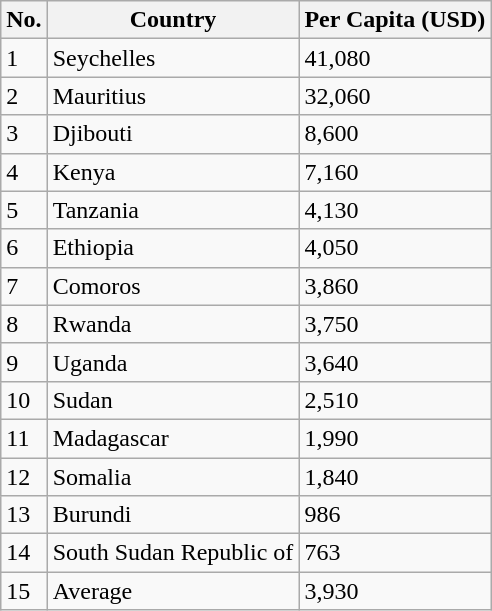<table class="wikitable sortable">
<tr>
<th>No.</th>
<th>Country</th>
<th>Per Capita (USD)</th>
</tr>
<tr>
<td>1</td>
<td> Seychelles</td>
<td>41,080</td>
</tr>
<tr>
<td>2</td>
<td> Mauritius</td>
<td>32,060</td>
</tr>
<tr>
<td>3</td>
<td> Djibouti</td>
<td>8,600</td>
</tr>
<tr>
<td>4</td>
<td> Kenya</td>
<td>7,160</td>
</tr>
<tr>
<td>5</td>
<td> Tanzania</td>
<td>4,130</td>
</tr>
<tr>
<td>6</td>
<td> Ethiopia</td>
<td>4,050</td>
</tr>
<tr>
<td>7</td>
<td> Comoros</td>
<td>3,860</td>
</tr>
<tr>
<td>8</td>
<td> Rwanda</td>
<td>3,750</td>
</tr>
<tr>
<td>9</td>
<td> Uganda</td>
<td>3,640</td>
</tr>
<tr>
<td>10</td>
<td> Sudan</td>
<td>2,510</td>
</tr>
<tr>
<td>11</td>
<td> Madagascar</td>
<td>1,990</td>
</tr>
<tr>
<td>12</td>
<td> Somalia</td>
<td>1,840</td>
</tr>
<tr>
<td>13</td>
<td> Burundi</td>
<td>986</td>
</tr>
<tr>
<td>14</td>
<td> South Sudan Republic of</td>
<td>763</td>
</tr>
<tr>
<td>15</td>
<td>Average</td>
<td>3,930</td>
</tr>
</table>
